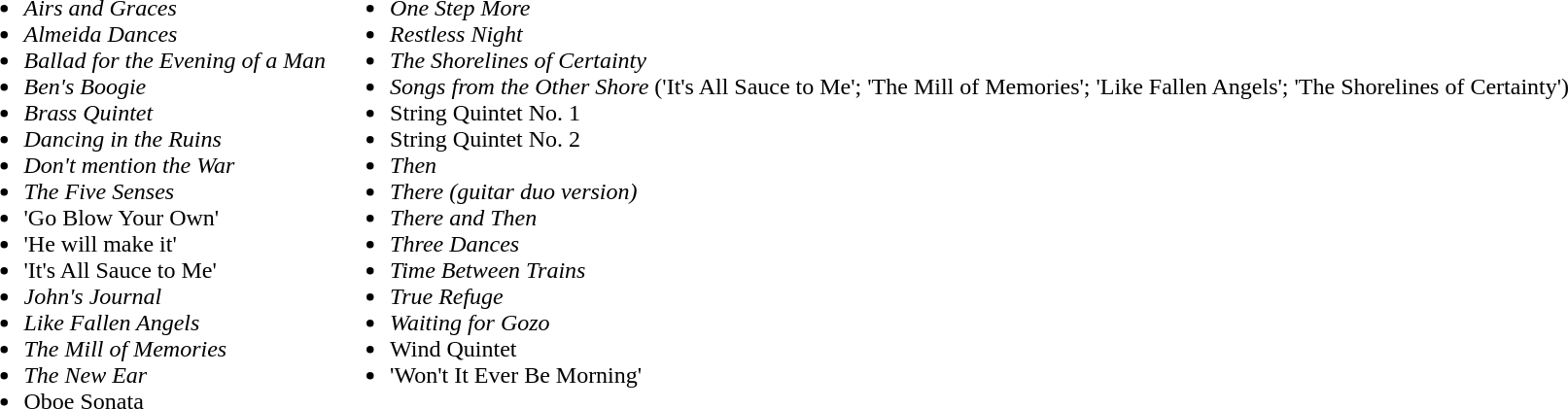<table>
<tr>
<td valign="top"><br><ul><li><em>Airs and Graces</em></li><li><em>Almeida Dances</em></li><li><em>Ballad for the Evening of a Man</em></li><li><em>Ben's Boogie</em></li><li><em>Brass Quintet</em></li><li><em>Dancing in the Ruins</em></li><li><em>Don't mention the War</em></li><li><em>The Five Senses</em></li><li>'Go Blow Your Own'</li><li>'He will make it'</li><li>'It's All Sauce to Me'</li><li><em>John's Journal</em></li><li><em>Like Fallen Angels</em></li><li><em>The Mill of Memories</em></li><li><em>The New Ear</em></li><li>Oboe Sonata</li></ul></td>
<td valign="top"><br><ul><li><em>One Step More</em></li><li><em>Restless Night</em></li><li><em>The Shorelines of Certainty</em></li><li><em>Songs from the Other Shore</em> ('It's All Sauce to Me'; 'The Mill of Memories'; 'Like Fallen Angels'; 'The Shorelines of Certainty')</li><li>String Quintet No. 1</li><li>String Quintet No. 2</li><li><em>Then</em></li><li><em>There (guitar duo version)</em></li><li><em>There and Then</em></li><li><em>Three Dances</em></li><li><em>Time Between Trains</em></li><li><em>True Refuge</em></li><li><em>Waiting for Gozo</em></li><li>Wind Quintet</li><li>'Won't It Ever Be Morning'</li></ul></td>
</tr>
</table>
